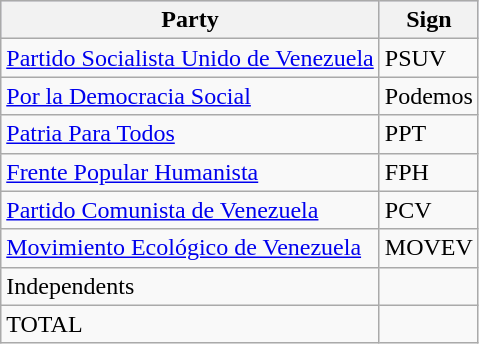<table class="wikitable">
<tr bgcolor="#cccff">
<th>Party</th>
<th>Sign</th>
</tr>
<tr>
<td><a href='#'>Partido Socialista Unido de Venezuela</a></td>
<td>PSUV</td>
</tr>
<tr>
<td><a href='#'>Por la Democracia Social</a></td>
<td>Podemos</td>
</tr>
<tr>
<td><a href='#'>Patria Para Todos</a></td>
<td>PPT</td>
</tr>
<tr>
<td><a href='#'>Frente Popular Humanista</a></td>
<td>FPH</td>
</tr>
<tr>
<td><a href='#'>Partido Comunista de Venezuela</a></td>
<td>PCV</td>
</tr>
<tr>
<td><a href='#'>Movimiento Ecológico de Venezuela</a></td>
<td>MOVEV</td>
</tr>
<tr>
<td>Independents</td>
<td></td>
</tr>
<tr>
<td>TOTAL</td>
<td></td>
</tr>
</table>
